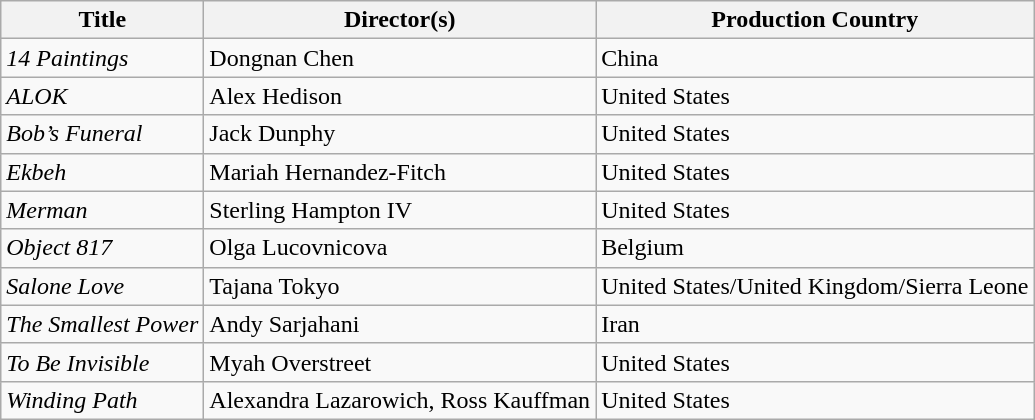<table class="wikitable plainrowheaders" style="margin-bottom:4px">
<tr>
<th scope="col">Title</th>
<th scope="col">Director(s)</th>
<th scope="col">Production Country</th>
</tr>
<tr>
<td scope="row"><em>14 Paintings</em></td>
<td>Dongnan Chen</td>
<td>China</td>
</tr>
<tr>
<td scope="row"><em>ALOK</em></td>
<td>Alex Hedison</td>
<td>United States</td>
</tr>
<tr>
<td scope="row"><em>Bob’s Funeral</em></td>
<td>Jack Dunphy</td>
<td>United States</td>
</tr>
<tr>
<td scope="row"><em>Ekbeh</em></td>
<td>Mariah Hernandez-Fitch</td>
<td>United States</td>
</tr>
<tr>
<td scope="row"><em>Merman</em></td>
<td>Sterling Hampton IV</td>
<td>United States</td>
</tr>
<tr>
<td scope="row"><em>Object 817</em></td>
<td>Olga Lucovnicova</td>
<td>Belgium</td>
</tr>
<tr>
<td scope="row"><em>Salone Love</em></td>
<td>Tajana Tokyo</td>
<td>United States/United Kingdom/Sierra Leone</td>
</tr>
<tr>
<td scope="row"><em>The Smallest Power</em></td>
<td>Andy Sarjahani</td>
<td>Iran</td>
</tr>
<tr>
<td scope="row"><em>To Be Invisible</em></td>
<td>Myah Overstreet</td>
<td>United States</td>
</tr>
<tr>
<td scope="row"><em>Winding Path</em></td>
<td>Alexandra Lazarowich, Ross Kauffman</td>
<td>United States</td>
</tr>
</table>
